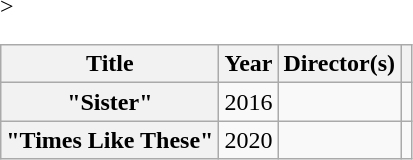<table class="wikitable plainrowheaders" style="text-align:center;" >>
<tr>
<th scope="col">Title</th>
<th scope="col">Year</th>
<th scope="col">Director(s)</th>
<th scope="col"></th>
</tr>
<tr>
<th scope="row">"Sister" </th>
<td>2016</td>
<td></td>
<td></td>
</tr>
<tr>
<th scope="row">"Times Like These" </th>
<td>2020</td>
<td></td>
<td></td>
</tr>
</table>
